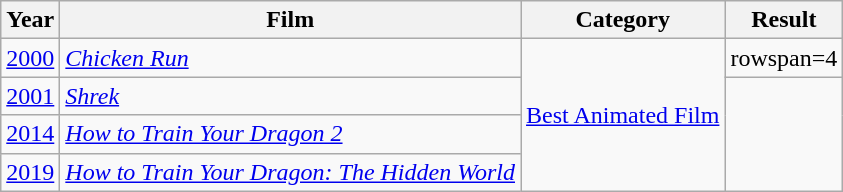<table class="wikitable">
<tr>
<th>Year</th>
<th>Film</th>
<th>Category</th>
<th>Result</th>
</tr>
<tr>
<td><a href='#'>2000</a></td>
<td><em><a href='#'>Chicken Run</a></em></td>
<td rowspan=4><a href='#'>Best Animated Film</a></td>
<td>rowspan=4 </td>
</tr>
<tr>
<td><a href='#'>2001</a></td>
<td><em><a href='#'>Shrek</a></em></td>
</tr>
<tr>
<td><a href='#'>2014</a></td>
<td><em><a href='#'>How to Train Your Dragon 2</a></em></td>
</tr>
<tr>
<td><a href='#'>2019</a></td>
<td><em><a href='#'>How to Train Your Dragon: The Hidden World</a></em></td>
</tr>
</table>
